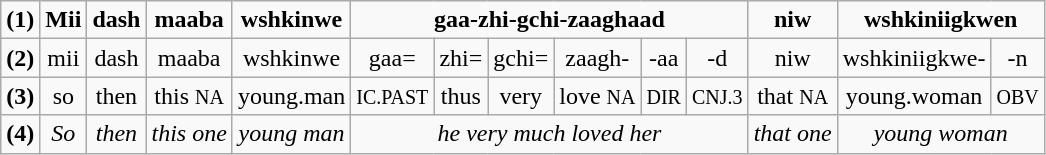<table class="wikitable">
<tr>
<td align="center"><strong>(1)</strong></td>
<td align="center"><strong>Mii</strong></td>
<td align="center"><strong>dash</strong></td>
<td align="center"><strong>maaba</strong></td>
<td align="center"><strong>wshkinwe</strong></td>
<td colspan=6 align="center"><strong>gaa-zhi-gchi-zaaghaad</strong></td>
<td align="center"><strong>niw</strong></td>
<td colspan=2 align="center"><strong>wshkiniigkwen</strong></td>
</tr>
<tr>
<td align="center"><strong>(2)</strong></td>
<td align="center">mii</td>
<td align="center">dash</td>
<td align="center">maaba</td>
<td align="center">wshkinwe</td>
<td align="center">gaa=</td>
<td align="center">zhi=</td>
<td align="center">gchi=</td>
<td align="center">zaagh-</td>
<td align="center">-aa</td>
<td align="center">-d</td>
<td align="center">niw</td>
<td align="center">wshkiniigkwe-</td>
<td align="center">-n</td>
</tr>
<tr>
<td align="center"><strong>(3)</strong></td>
<td align="center">so</td>
<td align="center">then</td>
<td align="center">this <small>NA</small></td>
<td align="center">young.man</td>
<td align="center"><small>IC.PAST</small></td>
<td align="center">thus</td>
<td align="center">very</td>
<td align="center">love <small>NA</small></td>
<td align="center"><small>DIR</small></td>
<td align="center"><small>CNJ.3</small></td>
<td align="center">that <small>NA</small></td>
<td align="center">young.woman</td>
<td align="center"><small>OBV</small></td>
</tr>
<tr>
<td align="center"><strong>(4)</strong></td>
<td align="center"><em>So</em></td>
<td align="center"><em>then</em></td>
<td align="center"><em>this one</em></td>
<td align="center"><em>young man</em></td>
<td colspan=6 align="center"><em>he very much loved her</em></td>
<td align="center"><em>that one</em></td>
<td colspan="2" align="center"><em>young woman</em></td>
</tr>
</table>
